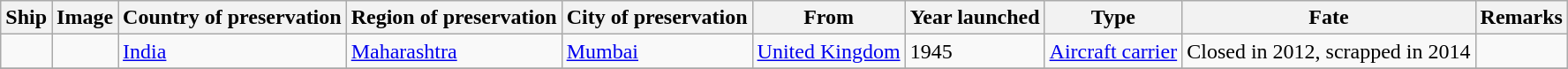<table class="wikitable sortable">
<tr>
<th>Ship</th>
<th>Image</th>
<th>Country of preservation</th>
<th>Region of preservation</th>
<th>City of preservation</th>
<th>From</th>
<th>Year launched</th>
<th>Type</th>
<th>Fate</th>
<th>Remarks</th>
</tr>
<tr>
<td></td>
<td></td>
<td><a href='#'>India</a></td>
<td><a href='#'>Maharashtra</a></td>
<td><a href='#'>Mumbai</a></td>
<td> <a href='#'>United Kingdom</a></td>
<td>1945</td>
<td><a href='#'>Aircraft carrier</a></td>
<td>Closed in 2012, scrapped in 2014</td>
<td></td>
</tr>
<tr>
</tr>
</table>
